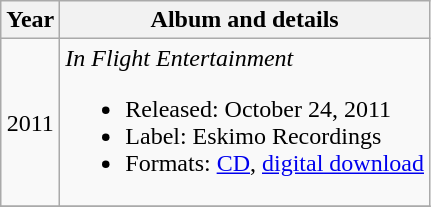<table class="wikitable">
<tr>
<th align="center" width="10">Year</th>
<th align="center">Album and details</th>
</tr>
<tr>
<td align="center">2011</td>
<td><em>In Flight Entertainment</em><br><ul><li>Released: October 24, 2011</li><li>Label: Eskimo Recordings</li><li>Formats: <a href='#'>CD</a>, <a href='#'>digital download</a></li></ul></td>
</tr>
<tr>
</tr>
</table>
